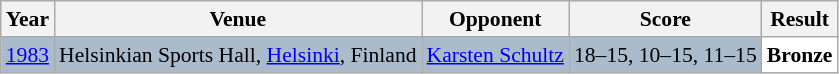<table class="sortable wikitable" style="font-size: 90%;">
<tr>
<th>Year</th>
<th>Venue</th>
<th>Opponent</th>
<th>Score</th>
<th>Result</th>
</tr>
<tr style="background:#AABBCC">
<td align="center"><a href='#'>1983</a></td>
<td align="left">Helsinkian Sports Hall, <a href='#'>Helsinki</a>, Finland</td>
<td align="left"> <a href='#'>Karsten Schultz</a></td>
<td align="left">18–15, 10–15, 11–15</td>
<td style="text-align:left; background:white"> <strong>Bronze</strong></td>
</tr>
</table>
